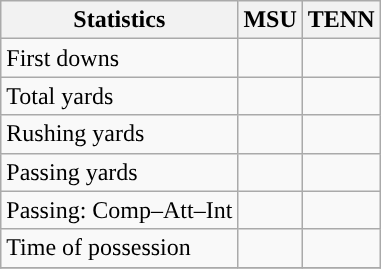<table class="wikitable" style="float: left;">
<tr>
<th>Statistics</th>
<th>MSU</th>
<th>TENN</th>
</tr>
<tr>
<td>First downs</td>
<td></td>
<td></td>
</tr>
<tr>
<td>Total yards</td>
<td></td>
<td></td>
</tr>
<tr>
<td>Rushing yards</td>
<td></td>
<td></td>
</tr>
<tr>
<td>Passing yards</td>
<td></td>
<td></td>
</tr>
<tr>
<td>Passing: Comp–Att–Int</td>
<td></td>
<td></td>
</tr>
<tr>
<td>Time of possession</td>
<td></td>
<td></td>
</tr>
<tr>
</tr>
</table>
